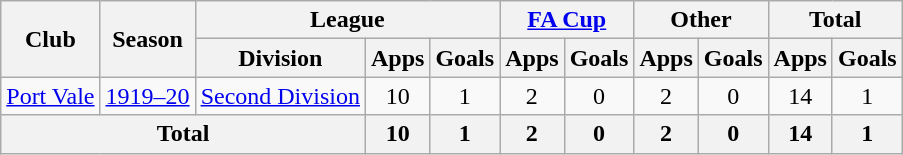<table class="wikitable" style="text-align:center">
<tr>
<th rowspan="2">Club</th>
<th rowspan="2">Season</th>
<th colspan="3">League</th>
<th colspan="2"><a href='#'>FA Cup</a></th>
<th colspan="2">Other</th>
<th colspan="2">Total</th>
</tr>
<tr>
<th>Division</th>
<th>Apps</th>
<th>Goals</th>
<th>Apps</th>
<th>Goals</th>
<th>Apps</th>
<th>Goals</th>
<th>Apps</th>
<th>Goals</th>
</tr>
<tr>
<td rowspan="1"><a href='#'>Port Vale</a></td>
<td><a href='#'>1919–20</a></td>
<td rowspan="1"><a href='#'>Second Division</a></td>
<td>10</td>
<td>1</td>
<td>2</td>
<td>0</td>
<td>2</td>
<td>0</td>
<td>14</td>
<td>1</td>
</tr>
<tr>
<th colspan="3">Total</th>
<th>10</th>
<th>1</th>
<th>2</th>
<th>0</th>
<th>2</th>
<th>0</th>
<th>14</th>
<th>1</th>
</tr>
</table>
